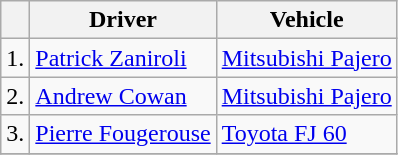<table class="wikitable">
<tr>
<th></th>
<th>Driver</th>
<th>Vehicle</th>
</tr>
<tr>
<td>1.</td>
<td> <a href='#'>Patrick Zaniroli</a></td>
<td><a href='#'>Mitsubishi Pajero</a></td>
</tr>
<tr>
<td>2.</td>
<td> <a href='#'>Andrew Cowan</a></td>
<td><a href='#'>Mitsubishi Pajero</a></td>
</tr>
<tr>
<td>3.</td>
<td> <a href='#'>Pierre Fougerouse</a></td>
<td><a href='#'>Toyota FJ 60</a></td>
</tr>
<tr>
</tr>
</table>
